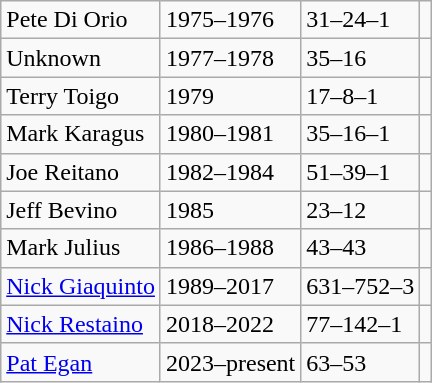<table class="wikitable">
<tr>
<td>Pete Di Orio</td>
<td>1975–1976</td>
<td>31–24–1</td>
<td></td>
</tr>
<tr>
<td>Unknown</td>
<td>1977–1978</td>
<td>35–16</td>
<td></td>
</tr>
<tr>
<td>Terry Toigo</td>
<td>1979</td>
<td>17–8–1</td>
<td></td>
</tr>
<tr>
<td>Mark Karagus</td>
<td>1980–1981</td>
<td>35–16–1</td>
<td></td>
</tr>
<tr>
<td>Joe Reitano</td>
<td>1982–1984</td>
<td>51–39–1</td>
<td></td>
</tr>
<tr>
<td>Jeff Bevino</td>
<td>1985</td>
<td>23–12</td>
<td></td>
</tr>
<tr>
<td>Mark Julius</td>
<td>1986–1988</td>
<td>43–43</td>
<td></td>
</tr>
<tr>
<td><a href='#'>Nick Giaquinto</a></td>
<td>1989–2017</td>
<td>631–752–3</td>
<td></td>
</tr>
<tr>
<td><a href='#'>Nick Restaino</a></td>
<td>2018–2022</td>
<td>77–142–1</td>
<td></td>
</tr>
<tr>
<td><a href='#'>Pat Egan</a></td>
<td>2023–present</td>
<td>63–53</td>
<td></td>
</tr>
</table>
